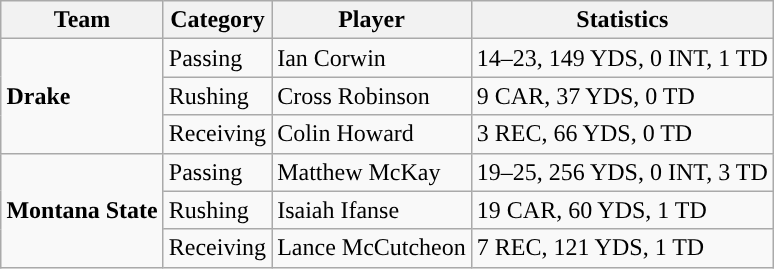<table class="wikitable" style="float: right;">
<tr>
<th>Team</th>
<th>Category</th>
<th>Player</th>
<th>Statistics</th>
</tr>
<tr>
<td rowspan=3><strong>Drake</strong></td>
<td>Passing</td>
<td>Ian Corwin</td>
<td>14–23, 149 YDS,  0 INT, 1 TD</td>
</tr>
<tr>
<td>Rushing</td>
<td>Cross Robinson</td>
<td>9 CAR, 37 YDS, 0 TD</td>
</tr>
<tr>
<td>Receiving</td>
<td>Colin Howard</td>
<td>3 REC, 66 YDS, 0 TD</td>
</tr>
<tr>
<td rowspan=3><strong>Montana State</strong></td>
<td>Passing</td>
<td>Matthew McKay</td>
<td>19–25, 256 YDS, 0 INT, 3 TD</td>
</tr>
<tr>
<td>Rushing</td>
<td>Isaiah Ifanse</td>
<td>19 CAR, 60 YDS, 1 TD</td>
</tr>
<tr>
<td>Receiving</td>
<td>Lance McCutcheon</td>
<td>7 REC, 121 YDS, 1 TD</td>
</tr>
</table>
